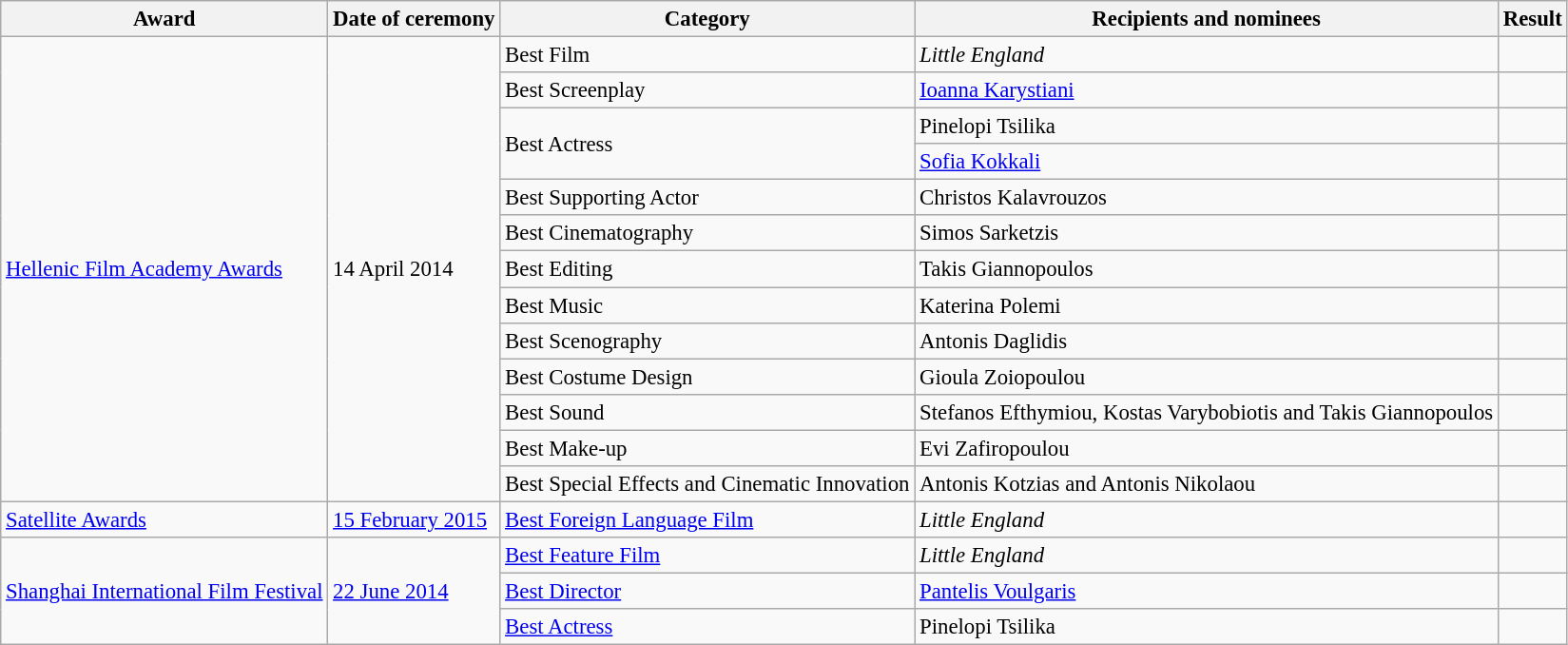<table class="wikitable" style="font-size: 95%;">
<tr>
<th>Award</th>
<th>Date of ceremony</th>
<th>Category</th>
<th>Recipients and nominees</th>
<th>Result</th>
</tr>
<tr>
<td rowspan="13"><a href='#'>Hellenic Film Academy Awards</a></td>
<td rowspan="13">14 April 2014</td>
<td>Best Film</td>
<td><em>Little England</em></td>
<td></td>
</tr>
<tr>
<td>Best Screenplay</td>
<td><a href='#'>Ioanna Karystiani</a></td>
<td></td>
</tr>
<tr>
<td rowspan="2">Best Actress</td>
<td>Pinelopi Tsilika</td>
<td></td>
</tr>
<tr>
<td><a href='#'>Sofia Kokkali</a></td>
<td></td>
</tr>
<tr>
<td>Best Supporting Actor</td>
<td>Christos Kalavrouzos</td>
<td></td>
</tr>
<tr>
<td>Best Cinematography</td>
<td>Simos Sarketzis</td>
<td></td>
</tr>
<tr>
<td>Best Editing</td>
<td>Takis Giannopoulos</td>
<td></td>
</tr>
<tr>
<td>Best Music</td>
<td>Katerina Polemi</td>
<td></td>
</tr>
<tr>
<td>Best Scenography</td>
<td>Antonis Daglidis</td>
<td></td>
</tr>
<tr>
<td>Best Costume Design</td>
<td>Gioula Zoiopoulou</td>
<td></td>
</tr>
<tr>
<td>Best Sound</td>
<td>Stefanos Efthymiou, Kostas Varybobiotis and Takis Giannopoulos</td>
<td></td>
</tr>
<tr>
<td>Best Make-up</td>
<td>Evi Zafiropoulou</td>
<td></td>
</tr>
<tr>
<td>Best Special Effects and Cinematic Innovation</td>
<td>Antonis Kotzias and Antonis Nikolaou</td>
<td></td>
</tr>
<tr>
<td><a href='#'>Satellite Awards</a></td>
<td><a href='#'>15 February 2015</a></td>
<td><a href='#'>Best Foreign Language Film</a></td>
<td><em>Little England</em></td>
<td></td>
</tr>
<tr>
<td rowspan="3"><a href='#'>Shanghai International Film Festival</a></td>
<td rowspan="3"><a href='#'>22 June 2014</a></td>
<td><a href='#'>Best Feature Film</a></td>
<td><em>Little England</em></td>
<td></td>
</tr>
<tr>
<td><a href='#'>Best Director</a></td>
<td><a href='#'>Pantelis Voulgaris</a></td>
<td></td>
</tr>
<tr>
<td><a href='#'>Best Actress</a></td>
<td>Pinelopi Tsilika</td>
<td></td>
</tr>
</table>
